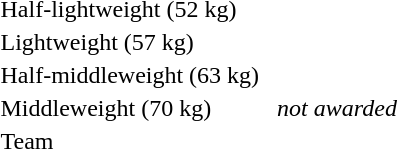<table>
<tr>
<td>Half-lightweight (52 kg)</td>
<td></td>
<td></td>
<td></td>
</tr>
<tr>
<td>Lightweight (57 kg)</td>
<td></td>
<td></td>
<td></td>
</tr>
<tr>
<td>Half-middleweight (63 kg)</td>
<td></td>
<td></td>
<td></td>
</tr>
<tr>
<td>Middleweight (70 kg)</td>
<td></td>
<td></td>
<td><em>not awarded</em></td>
</tr>
<tr>
<td>Team</td>
<td></td>
<td></td>
<td></td>
</tr>
</table>
